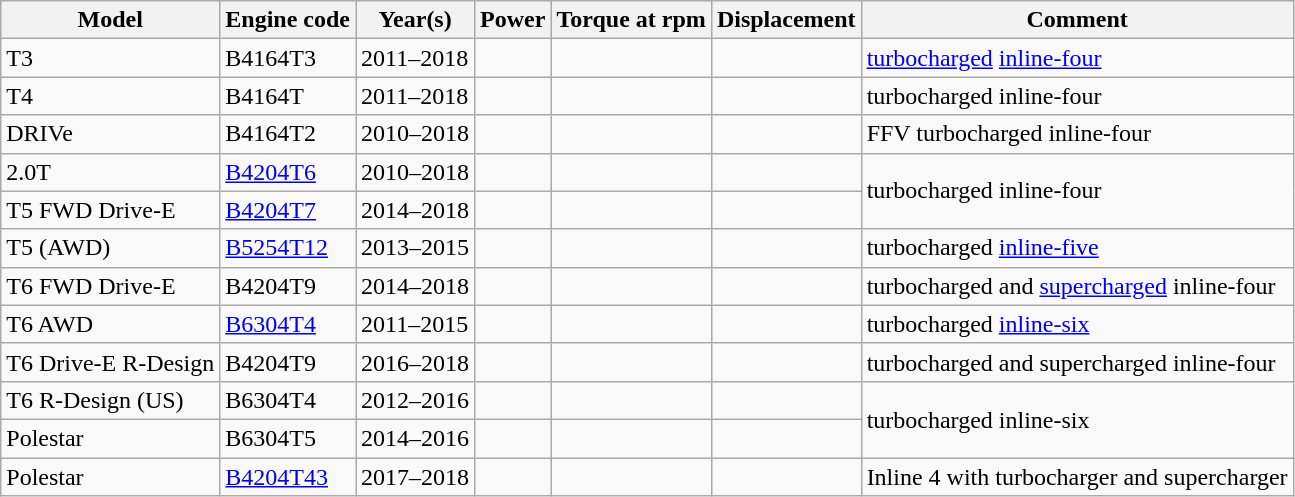<table class="wikitable collapsible sortable">
<tr>
<th>Model</th>
<th>Engine code</th>
<th>Year(s)</th>
<th>Power</th>
<th>Torque at rpm</th>
<th>Displacement</th>
<th>Comment</th>
</tr>
<tr>
<td>T3</td>
<td>B4164T3</td>
<td>2011–2018</td>
<td></td>
<td></td>
<td></td>
<td><a href='#'>turbocharged</a> <a href='#'>inline-four</a></td>
</tr>
<tr>
<td>T4</td>
<td>B4164T</td>
<td>2011–2018</td>
<td></td>
<td></td>
<td></td>
<td>turbocharged inline-four</td>
</tr>
<tr>
<td>DRIVe</td>
<td>B4164T2</td>
<td>2010–2018</td>
<td></td>
<td></td>
<td></td>
<td>FFV turbocharged inline-four</td>
</tr>
<tr>
<td>2.0T</td>
<td><a href='#'>B4204T6</a></td>
<td>2010–2018</td>
<td></td>
<td></td>
<td></td>
<td rowspan="2">turbocharged inline-four</td>
</tr>
<tr>
<td>T5 FWD Drive-E</td>
<td><a href='#'>B4204T7</a></td>
<td>2014–2018</td>
<td></td>
<td></td>
<td></td>
</tr>
<tr>
<td>T5 (AWD)</td>
<td><a href='#'>B5254T12</a></td>
<td>2013–2015</td>
<td></td>
<td></td>
<td></td>
<td>turbocharged <a href='#'>inline-five</a></td>
</tr>
<tr>
<td>T6 FWD Drive-E</td>
<td>B4204T9</td>
<td>2014–2018</td>
<td></td>
<td></td>
<td></td>
<td>turbocharged and <a href='#'>supercharged</a> inline-four</td>
</tr>
<tr>
<td>T6 AWD</td>
<td><a href='#'>B6304T4</a></td>
<td>2011–2015</td>
<td></td>
<td></td>
<td></td>
<td>turbocharged <a href='#'>inline-six</a></td>
</tr>
<tr>
<td>T6 Drive-E R-Design</td>
<td>B4204T9</td>
<td>2016–2018</td>
<td></td>
<td></td>
<td></td>
<td>turbocharged and supercharged inline-four</td>
</tr>
<tr>
<td>T6 R-Design (US)</td>
<td>B6304T4</td>
<td>2012–2016</td>
<td></td>
<td></td>
<td></td>
<td rowspan="2">turbocharged inline-six</td>
</tr>
<tr>
<td>Polestar</td>
<td>B6304T5</td>
<td>2014–2016</td>
<td></td>
<td></td>
<td></td>
</tr>
<tr>
<td>Polestar</td>
<td><a href='#'>B4204T43</a></td>
<td>2017–2018</td>
<td></td>
<td></td>
<td></td>
<td>Inline 4 with turbocharger and supercharger</td>
</tr>
</table>
